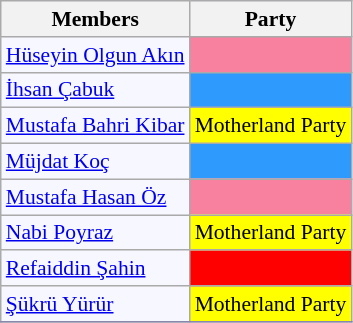<table class=wikitable style="border:1px solid #8888aa; background-color:#f7f8ff; padding:0px; font-size:90%;">
<tr>
<th>Members</th>
<th>Party</th>
</tr>
<tr>
<td><a href='#'>Hüseyin Olgun Akın</a></td>
<td style="background: #F7819F"></td>
</tr>
<tr>
<td><a href='#'>İhsan Çabuk</a></td>
<td style="background: #2E9AFE"></td>
</tr>
<tr>
<td><a href='#'>Mustafa Bahri Kibar</a></td>
<td style="background: #ffff00">Motherland Party</td>
</tr>
<tr>
<td><a href='#'>Müjdat Koç</a></td>
<td style="background: #2E9AFE"></td>
</tr>
<tr>
<td><a href='#'>Mustafa Hasan Öz</a></td>
<td style="background: #F7819F"></td>
</tr>
<tr>
<td><a href='#'>Nabi Poyraz</a></td>
<td style="background: #ffff00">Motherland Party</td>
</tr>
<tr>
<td><a href='#'>Refaiddin Şahin</a></td>
<td style="background: #ff0000"></td>
</tr>
<tr>
<td><a href='#'>Şükrü Yürür</a></td>
<td style="background: #ffff00">Motherland Party</td>
</tr>
<tr>
</tr>
</table>
